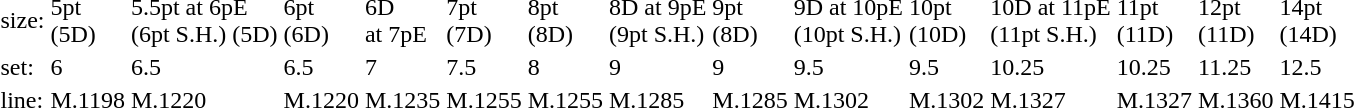<table style="margin-left:40px;">
<tr>
<td>size:</td>
<td>5pt<br>(5D)</td>
<td>5.5pt at 6pE<br>(6pt S.H.) (5D)</td>
<td>6pt<br>(6D)</td>
<td>6D<br>at 7pE<br></td>
<td>7pt<br>(7D)</td>
<td>8pt<br>(8D)</td>
<td>8D at 9pE<br>(9pt S.H.)</td>
<td>9pt<br>(8D)</td>
<td>9D at 10pE<br>(10pt S.H.)</td>
<td>10pt<br>(10D)</td>
<td>10D at 11pE<br>(11pt S.H.)</td>
<td>11pt<br>(11D)</td>
<td>12pt<br>(11D)</td>
<td>14pt<br>(14D)</td>
</tr>
<tr>
<td>set:</td>
<td>6</td>
<td>6.5</td>
<td>6.5</td>
<td>7</td>
<td>7.5</td>
<td>8</td>
<td>9</td>
<td>9</td>
<td>9.5</td>
<td>9.5</td>
<td>10.25</td>
<td>10.25</td>
<td>11.25</td>
<td>12.5</td>
</tr>
<tr>
<td>line:</td>
<td>M.1198</td>
<td>M.1220</td>
<td>M.1220</td>
<td>M.1235</td>
<td>M.1255</td>
<td>M.1255</td>
<td>M.1285</td>
<td>M.1285</td>
<td>M.1302</td>
<td>M.1302</td>
<td>M.1327</td>
<td>M.1327</td>
<td>M.1360</td>
<td>M.1415</td>
</tr>
</table>
